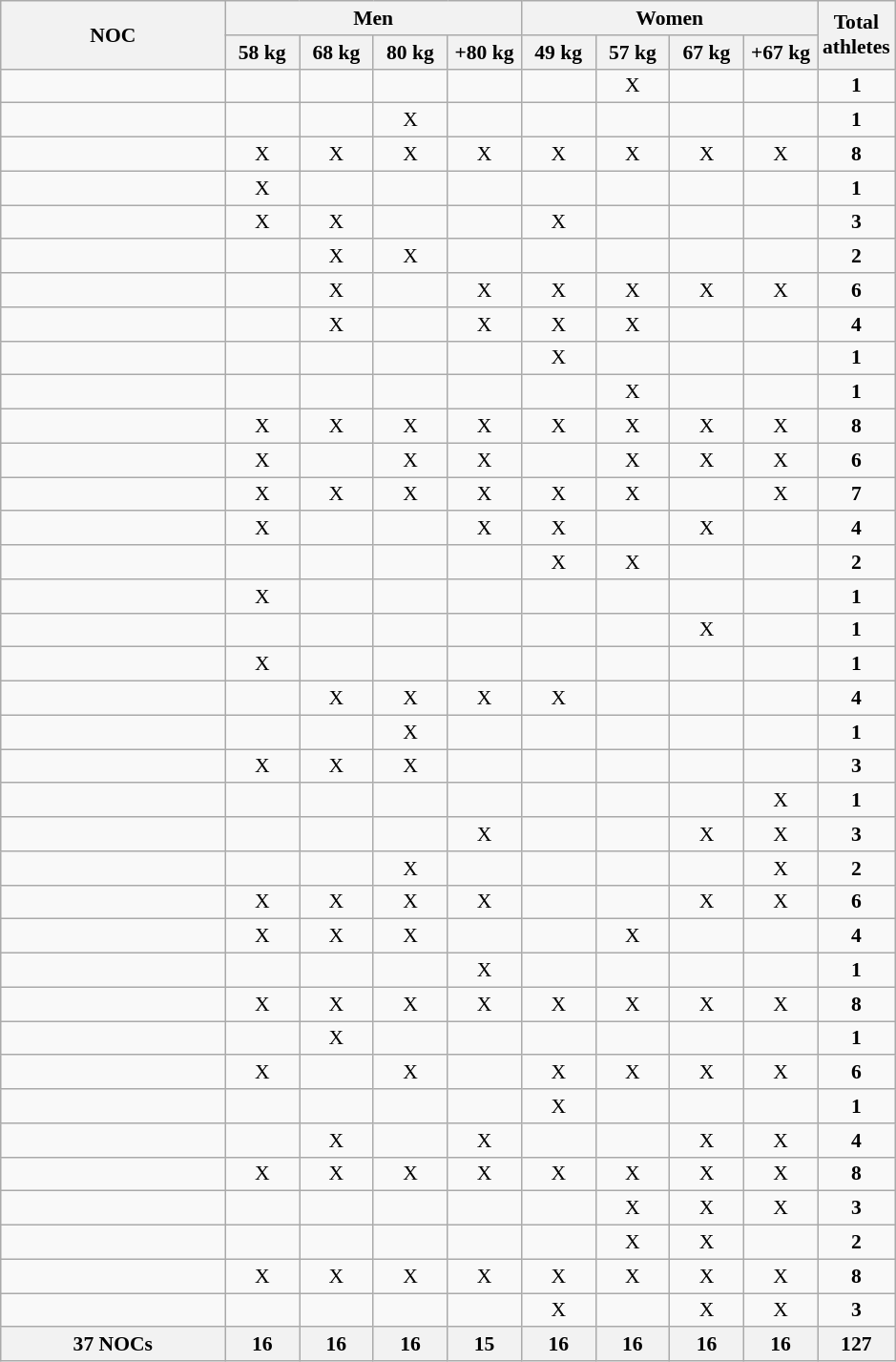<table class="wikitable" style="text-align:center; font-size:90%">
<tr>
<th rowspan=2 width=150 align=left>NOC</th>
<th colspan=4>Men</th>
<th colspan=4>Women</th>
<th rowspan=2>Total<br>athletes</th>
</tr>
<tr>
<th width=45>58 kg</th>
<th width=45>68 kg</th>
<th width=45>80 kg</th>
<th width=45>+80 kg</th>
<th width=45>49 kg</th>
<th width=45>57 kg</th>
<th width=45>67 kg</th>
<th width=45>+67 kg</th>
</tr>
<tr>
<td align=left></td>
<td></td>
<td></td>
<td></td>
<td></td>
<td></td>
<td>X</td>
<td></td>
<td></td>
<td><strong>1</strong></td>
</tr>
<tr>
<td align=left></td>
<td></td>
<td></td>
<td>X</td>
<td></td>
<td></td>
<td></td>
<td></td>
<td></td>
<td><strong>1</strong></td>
</tr>
<tr>
<td align=left></td>
<td>X</td>
<td>X</td>
<td>X</td>
<td>X</td>
<td>X</td>
<td>X</td>
<td>X</td>
<td>X</td>
<td><strong>8</strong></td>
</tr>
<tr>
<td align=left></td>
<td>X</td>
<td></td>
<td></td>
<td></td>
<td></td>
<td></td>
<td></td>
<td></td>
<td><strong>1</strong></td>
</tr>
<tr>
<td align=left></td>
<td>X</td>
<td>X</td>
<td></td>
<td></td>
<td>X</td>
<td></td>
<td></td>
<td></td>
<td><strong>3</strong></td>
</tr>
<tr>
<td align=left></td>
<td></td>
<td>X</td>
<td>X</td>
<td></td>
<td></td>
<td></td>
<td></td>
<td></td>
<td><strong>2</strong></td>
</tr>
<tr>
<td align=left></td>
<td></td>
<td>X</td>
<td></td>
<td>X</td>
<td>X</td>
<td>X</td>
<td>X</td>
<td>X</td>
<td><strong>6</strong></td>
</tr>
<tr>
<td align=left></td>
<td></td>
<td>X</td>
<td></td>
<td>X</td>
<td>X</td>
<td>X</td>
<td></td>
<td></td>
<td><strong>4</strong></td>
</tr>
<tr>
<td align=left></td>
<td></td>
<td></td>
<td></td>
<td></td>
<td>X</td>
<td></td>
<td></td>
<td></td>
<td><strong>1</strong></td>
</tr>
<tr>
<td align=left></td>
<td></td>
<td></td>
<td></td>
<td></td>
<td></td>
<td>X</td>
<td></td>
<td></td>
<td><strong>1</strong></td>
</tr>
<tr>
<td align=left></td>
<td>X</td>
<td>X</td>
<td>X</td>
<td>X</td>
<td>X</td>
<td>X</td>
<td>X</td>
<td>X</td>
<td><strong>8</strong></td>
</tr>
<tr>
<td align=left></td>
<td>X</td>
<td></td>
<td>X</td>
<td>X</td>
<td></td>
<td>X</td>
<td>X</td>
<td>X</td>
<td><strong>6</strong></td>
</tr>
<tr>
<td align=left></td>
<td>X</td>
<td>X</td>
<td>X</td>
<td>X</td>
<td>X</td>
<td>X</td>
<td></td>
<td>X</td>
<td><strong>7</strong></td>
</tr>
<tr>
<td align=left></td>
<td>X</td>
<td></td>
<td></td>
<td>X</td>
<td>X</td>
<td></td>
<td>X</td>
<td></td>
<td><strong>4</strong></td>
</tr>
<tr>
<td align=left></td>
<td></td>
<td></td>
<td></td>
<td></td>
<td>X</td>
<td>X</td>
<td></td>
<td></td>
<td><strong>2</strong></td>
</tr>
<tr>
<td align=left></td>
<td>X</td>
<td></td>
<td></td>
<td></td>
<td></td>
<td></td>
<td></td>
<td></td>
<td><strong>1</strong></td>
</tr>
<tr>
<td align=left></td>
<td></td>
<td></td>
<td></td>
<td></td>
<td></td>
<td></td>
<td>X</td>
<td></td>
<td><strong>1</strong></td>
</tr>
<tr>
<td align=left></td>
<td>X</td>
<td></td>
<td></td>
<td></td>
<td></td>
<td></td>
<td></td>
<td></td>
<td><strong>1</strong></td>
</tr>
<tr>
<td align=left></td>
<td></td>
<td>X</td>
<td>X</td>
<td>X</td>
<td>X</td>
<td></td>
<td></td>
<td></td>
<td><strong>4</strong></td>
</tr>
<tr>
<td align=left></td>
<td></td>
<td></td>
<td>X</td>
<td></td>
<td></td>
<td></td>
<td></td>
<td></td>
<td><strong>1</strong></td>
</tr>
<tr>
<td align=left></td>
<td>X</td>
<td>X</td>
<td>X</td>
<td></td>
<td></td>
<td></td>
<td></td>
<td></td>
<td><strong>3</strong></td>
</tr>
<tr>
<td align=left></td>
<td></td>
<td></td>
<td></td>
<td></td>
<td></td>
<td></td>
<td></td>
<td>X</td>
<td><strong>1</strong></td>
</tr>
<tr>
<td align=left></td>
<td></td>
<td></td>
<td></td>
<td>X</td>
<td></td>
<td></td>
<td>X</td>
<td>X</td>
<td><strong>3</strong></td>
</tr>
<tr>
<td align=left></td>
<td></td>
<td></td>
<td>X</td>
<td></td>
<td></td>
<td></td>
<td></td>
<td>X</td>
<td><strong>2</strong></td>
</tr>
<tr>
<td align=left></td>
<td>X</td>
<td>X</td>
<td>X</td>
<td>X</td>
<td></td>
<td></td>
<td>X</td>
<td>X</td>
<td><strong>6</strong></td>
</tr>
<tr>
<td align=left></td>
<td>X</td>
<td>X</td>
<td>X</td>
<td></td>
<td></td>
<td>X</td>
<td></td>
<td></td>
<td><strong>4</strong></td>
</tr>
<tr>
<td align=left></td>
<td></td>
<td></td>
<td></td>
<td>X</td>
<td></td>
<td></td>
<td></td>
<td></td>
<td><strong>1</strong></td>
</tr>
<tr>
<td align=left></td>
<td>X</td>
<td>X</td>
<td>X</td>
<td>X</td>
<td>X</td>
<td>X</td>
<td>X</td>
<td>X</td>
<td><strong>8</strong></td>
</tr>
<tr>
<td align=left></td>
<td></td>
<td>X</td>
<td></td>
<td></td>
<td></td>
<td></td>
<td></td>
<td></td>
<td><strong>1</strong></td>
</tr>
<tr>
<td align=left></td>
<td>X</td>
<td></td>
<td>X</td>
<td></td>
<td>X</td>
<td>X</td>
<td>X</td>
<td>X</td>
<td><strong>6</strong></td>
</tr>
<tr>
<td align=left></td>
<td></td>
<td></td>
<td></td>
<td></td>
<td>X</td>
<td></td>
<td></td>
<td></td>
<td><strong>1</strong></td>
</tr>
<tr>
<td align=left></td>
<td></td>
<td>X</td>
<td></td>
<td>X</td>
<td></td>
<td></td>
<td>X</td>
<td>X</td>
<td><strong>4</strong></td>
</tr>
<tr>
<td align=left></td>
<td>X</td>
<td>X</td>
<td>X</td>
<td>X</td>
<td>X</td>
<td>X</td>
<td>X</td>
<td>X</td>
<td><strong>8</strong></td>
</tr>
<tr>
<td align=left></td>
<td></td>
<td></td>
<td></td>
<td></td>
<td></td>
<td>X</td>
<td>X</td>
<td>X</td>
<td><strong>3</strong></td>
</tr>
<tr>
<td align=left></td>
<td></td>
<td></td>
<td></td>
<td></td>
<td></td>
<td>X</td>
<td>X</td>
<td></td>
<td><strong>2</strong></td>
</tr>
<tr>
<td align=left></td>
<td>X</td>
<td>X</td>
<td>X</td>
<td>X</td>
<td>X</td>
<td>X</td>
<td>X</td>
<td>X</td>
<td><strong>8</strong></td>
</tr>
<tr>
<td align=left></td>
<td></td>
<td></td>
<td></td>
<td></td>
<td>X</td>
<td></td>
<td>X</td>
<td>X</td>
<td><strong>3</strong></td>
</tr>
<tr>
<th>37 NOCs</th>
<th>16</th>
<th>16</th>
<th>16</th>
<th>15</th>
<th>16</th>
<th>16</th>
<th>16</th>
<th>16</th>
<th>127</th>
</tr>
</table>
